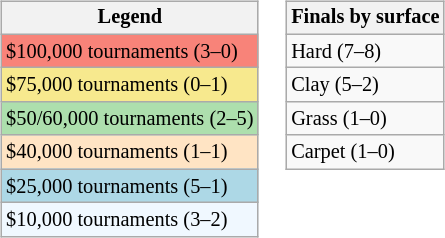<table>
<tr valign=top>
<td><br><table class=wikitable style="font-size:85%">
<tr>
<th>Legend</th>
</tr>
<tr bgcolor=F88379>
<td>$100,000 tournaments (3–0)</td>
</tr>
<tr bgcolor=f7e98e>
<td>$75,000 tournaments (0–1)</td>
</tr>
<tr bgcolor=addfad>
<td>$50/60,000 tournaments (2–5)</td>
</tr>
<tr bgcolor=ffe4c4>
<td>$40,000 tournaments (1–1)</td>
</tr>
<tr bgcolor=lightblue>
<td>$25,000 tournaments (5–1)</td>
</tr>
<tr bgcolor=f0f8ff>
<td>$10,000 tournaments (3–2)</td>
</tr>
</table>
</td>
<td><br><table class="wikitable" style="font-size:85%">
<tr>
<th>Finals by surface</th>
</tr>
<tr>
<td>Hard (7–8)</td>
</tr>
<tr>
<td>Clay (5–2)</td>
</tr>
<tr>
<td>Grass (1–0)</td>
</tr>
<tr>
<td>Carpet (1–0)</td>
</tr>
</table>
</td>
</tr>
</table>
